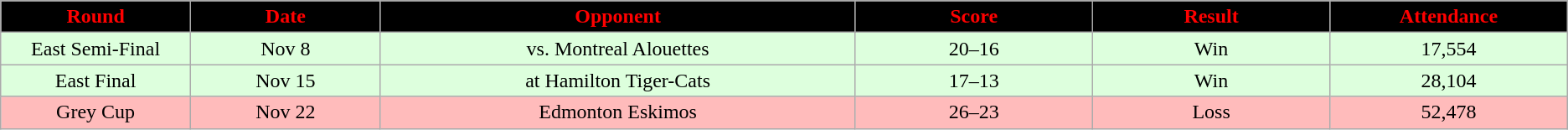<table class="wikitable sortable sortable">
<tr>
<th style="background:#000000;color:#FF0000;" width="8%">Round</th>
<th style="background:#000000;color:#FF0000;" width="8%">Date</th>
<th style="background:#000000;color:#FF0000;" width="20%">Opponent</th>
<th style="background:#000000;color:#FF0000;" width="10%">Score</th>
<th style="background:#000000;color:#FF0000;" width="10%">Result</th>
<th style="background:#000000;color:#FF0000;" width="10%">Attendance</th>
</tr>
<tr align="center" bgcolor="#ddffdd">
<td>East Semi-Final</td>
<td>Nov 8</td>
<td>vs. Montreal Alouettes</td>
<td>20–16</td>
<td>Win</td>
<td>17,554</td>
</tr>
<tr align="center" bgcolor="#ddffdd">
<td>East Final</td>
<td>Nov 15</td>
<td>at Hamilton Tiger-Cats</td>
<td>17–13</td>
<td>Win</td>
<td>28,104</td>
</tr>
<tr align="center" bgcolor="#ffbbbb">
<td>Grey Cup</td>
<td>Nov 22</td>
<td>Edmonton Eskimos</td>
<td>26–23</td>
<td>Loss</td>
<td>52,478</td>
</tr>
</table>
